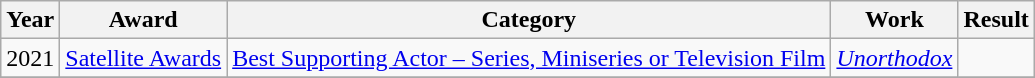<table class="wikitable">
<tr>
<th>Year</th>
<th>Award</th>
<th>Category</th>
<th>Work</th>
<th>Result</th>
</tr>
<tr>
<td>2021</td>
<td><a href='#'>Satellite Awards</a></td>
<td><a href='#'>Best Supporting Actor – Series, Miniseries or Television Film</a></td>
<td><em><a href='#'>Unorthodox</a></em></td>
<td></td>
</tr>
<tr>
</tr>
</table>
